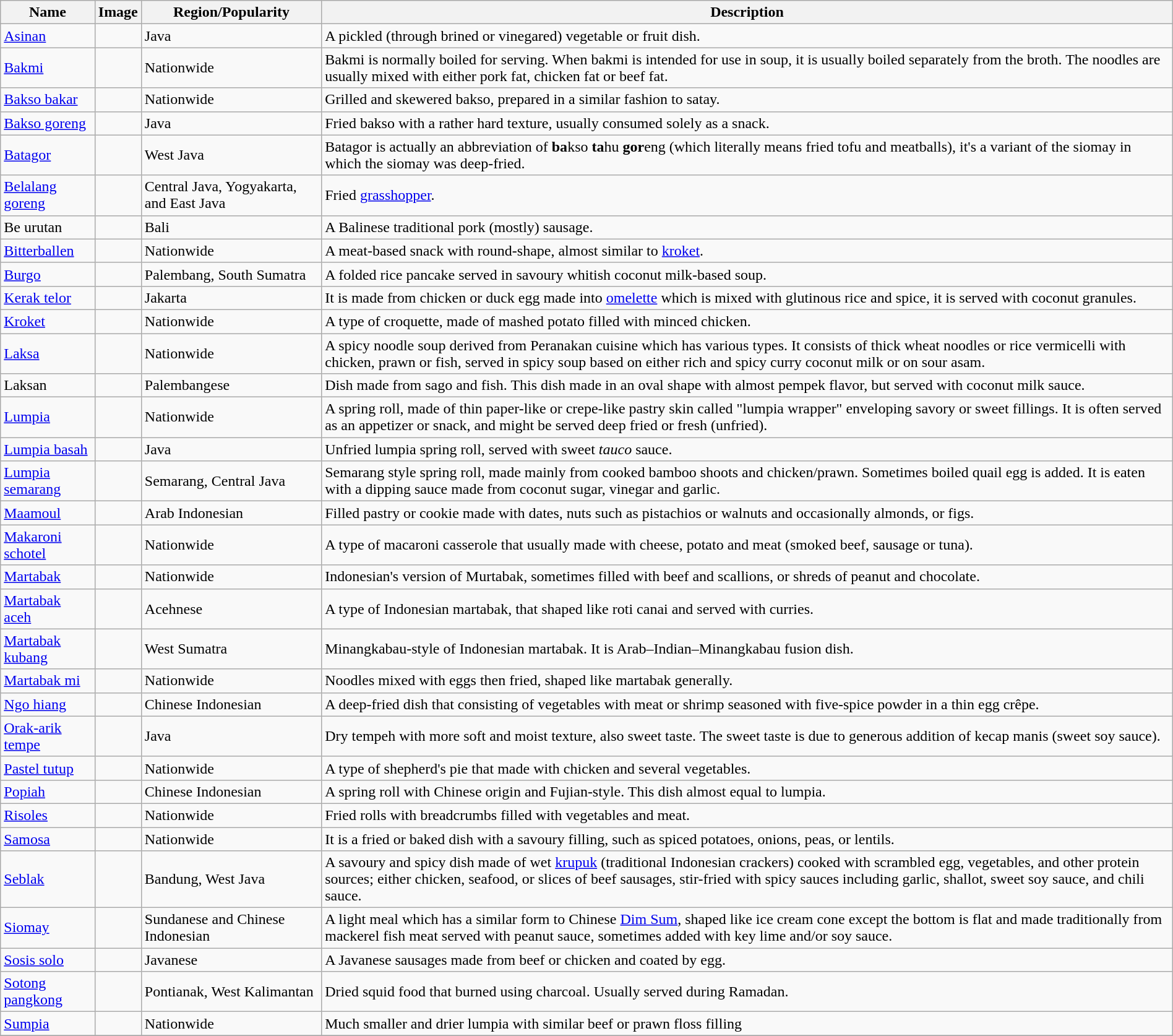<table class="wikitable sortable" width="100%">
<tr>
<th>Name</th>
<th>Image</th>
<th>Region/Popularity</th>
<th>Description</th>
</tr>
<tr>
<td><a href='#'>Asinan</a></td>
<td></td>
<td>Java</td>
<td>A pickled (through brined or vinegared) vegetable or fruit dish.</td>
</tr>
<tr>
<td><a href='#'>Bakmi</a></td>
<td></td>
<td>Nationwide</td>
<td>Bakmi is normally boiled for serving. When bakmi is intended for use in soup, it is usually boiled separately from the broth. The noodles are usually mixed with either pork fat, chicken fat or beef fat.</td>
</tr>
<tr>
<td><a href='#'>Bakso bakar</a></td>
<td></td>
<td>Nationwide</td>
<td>Grilled and skewered bakso, prepared in a similar fashion to satay.</td>
</tr>
<tr>
<td><a href='#'>Bakso goreng</a></td>
<td></td>
<td>Java</td>
<td>Fried bakso with a rather hard texture, usually consumed solely as a snack.</td>
</tr>
<tr>
<td><a href='#'>Batagor</a></td>
<td></td>
<td>West Java</td>
<td>Batagor is actually an abbreviation of <strong>ba</strong>kso <strong>ta</strong>hu <strong>gor</strong>eng (which literally means fried tofu and meatballs), it's a variant of the siomay in which the siomay was deep-fried.</td>
</tr>
<tr>
<td><a href='#'>Belalang goreng</a></td>
<td></td>
<td>Central Java, Yogyakarta, and East Java</td>
<td>Fried <a href='#'>grasshopper</a>.</td>
</tr>
<tr>
<td>Be urutan</td>
<td></td>
<td>Bali</td>
<td>A Balinese traditional pork (mostly) sausage.</td>
</tr>
<tr>
<td><a href='#'>Bitterballen</a></td>
<td></td>
<td>Nationwide</td>
<td>A meat-based snack with round-shape, almost similar to <a href='#'>kroket</a>.</td>
</tr>
<tr>
<td><a href='#'>Burgo</a></td>
<td></td>
<td>Palembang, South Sumatra</td>
<td>A folded rice pancake served in savoury whitish coconut milk-based soup.</td>
</tr>
<tr>
<td><a href='#'>Kerak telor</a></td>
<td></td>
<td>Jakarta</td>
<td>It is made from chicken or duck egg made into <a href='#'>omelette</a> which is mixed with glutinous rice and spice, it is served with coconut granules.</td>
</tr>
<tr>
<td><a href='#'>Kroket</a></td>
<td></td>
<td>Nationwide</td>
<td>A type of croquette, made of mashed potato filled with minced chicken.</td>
</tr>
<tr>
<td><a href='#'>Laksa</a></td>
<td></td>
<td>Nationwide</td>
<td>A spicy noodle soup derived from Peranakan cuisine which has various types. It consists of thick wheat noodles or rice vermicelli with chicken, prawn or fish, served in spicy soup based on either rich and spicy curry coconut milk or on sour asam.</td>
</tr>
<tr>
<td>Laksan</td>
<td></td>
<td>Palembangese</td>
<td>Dish made from sago and fish. This dish made in an oval shape with almost pempek flavor, but served with coconut milk sauce.</td>
</tr>
<tr>
<td><a href='#'>Lumpia</a></td>
<td></td>
<td>Nationwide</td>
<td>A spring roll, made of thin paper-like or crepe-like pastry skin called "lumpia wrapper" enveloping savory or sweet fillings. It is often served as an appetizer or snack, and might be served deep fried or fresh (unfried).</td>
</tr>
<tr>
<td><a href='#'>Lumpia basah</a></td>
<td></td>
<td>Java</td>
<td>Unfried lumpia spring roll, served with sweet <em>tauco</em> sauce.</td>
</tr>
<tr>
<td><a href='#'>Lumpia semarang</a></td>
<td></td>
<td>Semarang, Central Java</td>
<td>Semarang style spring roll, made mainly from cooked bamboo shoots and chicken/prawn. Sometimes boiled quail egg is added. It is eaten with a dipping sauce made from coconut sugar, vinegar and garlic.</td>
</tr>
<tr>
<td><a href='#'>Maamoul</a></td>
<td></td>
<td>Arab Indonesian</td>
<td>Filled pastry or cookie made with dates, nuts such as pistachios or walnuts and occasionally almonds, or figs.</td>
</tr>
<tr>
<td><a href='#'>Makaroni schotel</a></td>
<td></td>
<td>Nationwide</td>
<td>A type of macaroni casserole that usually made with cheese, potato and meat (smoked beef, sausage or tuna).</td>
</tr>
<tr>
<td><a href='#'>Martabak</a></td>
<td></td>
<td>Nationwide</td>
<td>Indonesian's version of Murtabak, sometimes filled with beef and scallions, or shreds of peanut and chocolate.</td>
</tr>
<tr>
<td><a href='#'>Martabak aceh</a></td>
<td></td>
<td>Acehnese</td>
<td>A type of Indonesian martabak, that shaped like roti canai and served with curries.</td>
</tr>
<tr>
<td><a href='#'>Martabak kubang</a></td>
<td></td>
<td>West Sumatra</td>
<td>Minangkabau-style of Indonesian martabak. It is Arab–Indian–Minangkabau fusion dish.</td>
</tr>
<tr>
<td><a href='#'>Martabak mi</a></td>
<td></td>
<td>Nationwide</td>
<td>Noodles mixed with eggs then fried, shaped like martabak generally.</td>
</tr>
<tr>
<td><a href='#'>Ngo hiang</a></td>
<td></td>
<td>Chinese Indonesian</td>
<td>A deep-fried dish that consisting of vegetables with meat or shrimp seasoned with five-spice powder in a thin egg crêpe.</td>
</tr>
<tr>
<td><a href='#'>Orak-arik tempe</a></td>
<td></td>
<td>Java</td>
<td>Dry tempeh with more soft and moist texture, also sweet taste. The sweet taste is due to generous addition of kecap manis (sweet soy sauce).</td>
</tr>
<tr>
<td><a href='#'>Pastel tutup</a></td>
<td></td>
<td>Nationwide</td>
<td>A type of shepherd's pie that made with chicken and several vegetables.</td>
</tr>
<tr>
<td><a href='#'>Popiah</a></td>
<td></td>
<td>Chinese Indonesian</td>
<td>A spring roll with Chinese origin and Fujian-style. This dish almost equal to lumpia.</td>
</tr>
<tr>
<td><a href='#'>Risoles</a></td>
<td></td>
<td>Nationwide</td>
<td>Fried rolls with breadcrumbs filled with vegetables and meat.</td>
</tr>
<tr>
<td><a href='#'>Samosa</a></td>
<td></td>
<td>Nationwide</td>
<td>It is a fried or baked dish with a savoury filling, such as spiced potatoes, onions, peas, or lentils.</td>
</tr>
<tr>
<td><a href='#'>Seblak</a></td>
<td></td>
<td>Bandung, West Java</td>
<td>A savoury and spicy dish made of wet <a href='#'>krupuk</a> (traditional Indonesian crackers) cooked with scrambled egg, vegetables, and other protein sources; either chicken, seafood, or slices of beef sausages, stir-fried with spicy sauces including garlic, shallot, sweet soy sauce, and chili sauce.</td>
</tr>
<tr>
<td><a href='#'>Siomay</a></td>
<td></td>
<td>Sundanese and Chinese Indonesian</td>
<td>A light meal which has a similar form to Chinese <a href='#'>Dim Sum</a>, shaped like ice cream cone except the bottom is flat and made traditionally from mackerel fish meat served with peanut sauce, sometimes added with key lime and/or soy sauce.</td>
</tr>
<tr>
<td><a href='#'>Sosis solo</a></td>
<td></td>
<td>Javanese</td>
<td>A Javanese sausages made from beef or chicken and coated by egg.</td>
</tr>
<tr>
<td><a href='#'>Sotong pangkong</a></td>
<td></td>
<td>Pontianak, West Kalimantan</td>
<td>Dried squid food that burned using charcoal. Usually served during Ramadan.</td>
</tr>
<tr>
<td><a href='#'>Sumpia</a></td>
<td></td>
<td>Nationwide</td>
<td>Much smaller and drier lumpia with similar beef or prawn floss filling</td>
</tr>
<tr>
</tr>
</table>
